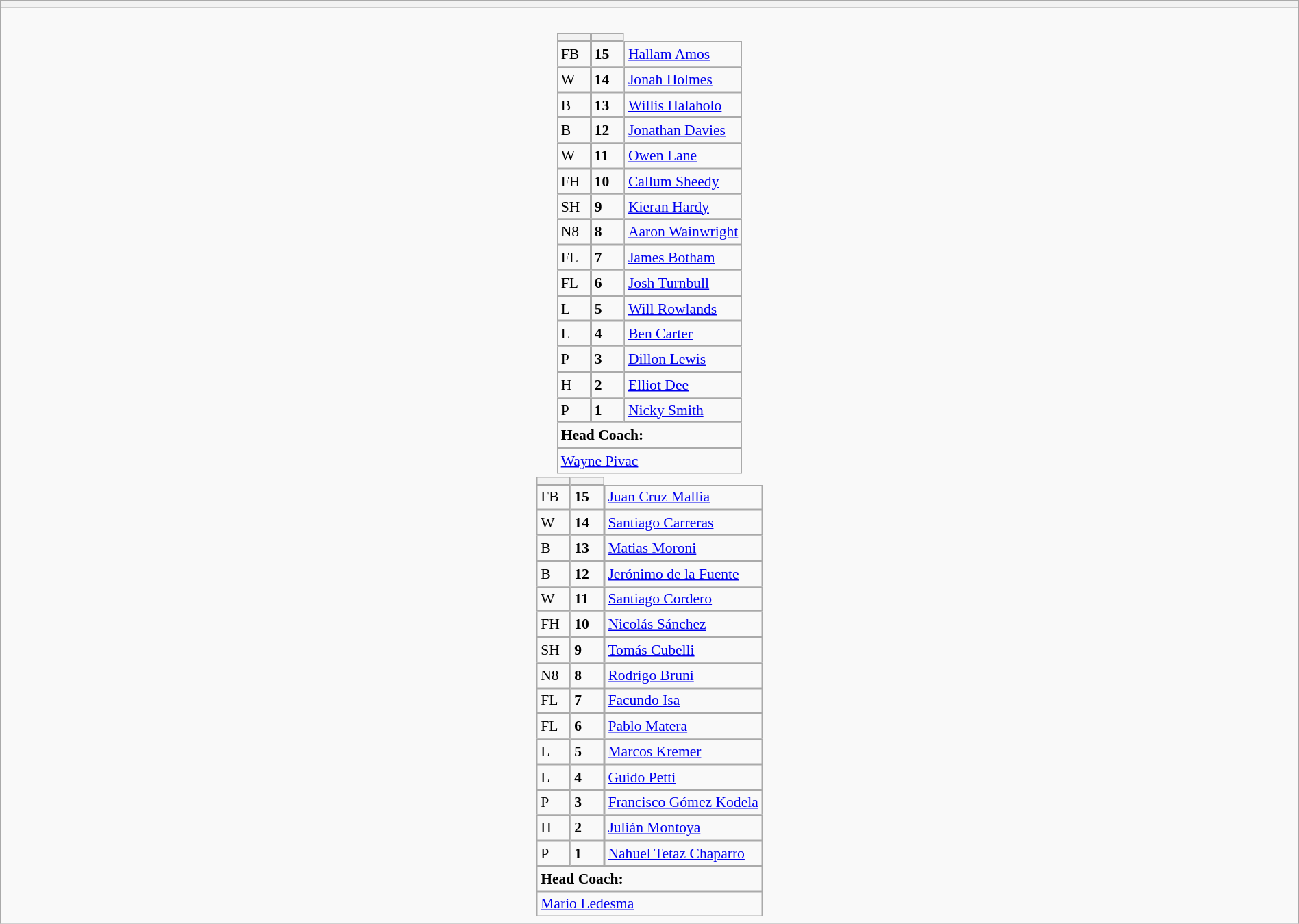<table style="width:100%" class="wikitable collapsible collapsed">
<tr>
<th></th>
</tr>
<tr>
<td><br>






<table style="font-size:90%; margin:0.2em auto;" cellspacing="0" cellpadding="0">
<tr>
<th width="25"></th>
<th width="25"></th>
</tr>
<tr>
<td>FB</td>
<td><strong>15</strong></td>
<td><a href='#'>Hallam Amos</a></td>
</tr>
<tr>
<td>W</td>
<td><strong>14 </strong></td>
<td><a href='#'>Jonah Holmes</a></td>
</tr>
<tr>
<td>B</td>
<td><strong>13 </strong></td>
<td><a href='#'>Willis Halaholo</a></td>
</tr>
<tr>
<td>B</td>
<td><strong>12</strong></td>
<td><a href='#'>Jonathan Davies</a></td>
</tr>
<tr>
<td>W</td>
<td><strong>11</strong></td>
<td><a href='#'>Owen Lane</a></td>
</tr>
<tr>
<td>FH</td>
<td><strong>10</strong></td>
<td><a href='#'>Callum Sheedy</a></td>
</tr>
<tr>
<td>SH</td>
<td><strong>9</strong></td>
<td><a href='#'>Kieran Hardy</a></td>
</tr>
<tr>
<td>N8</td>
<td><strong>8</strong></td>
<td><a href='#'>Aaron Wainwright</a></td>
</tr>
<tr>
<td>FL</td>
<td><strong>7 </strong></td>
<td><a href='#'>James Botham</a></td>
</tr>
<tr>
<td>FL</td>
<td><strong>6 </strong></td>
<td><a href='#'>Josh Turnbull</a></td>
</tr>
<tr>
<td>L</td>
<td><strong> 5</strong></td>
<td><a href='#'>Will Rowlands</a></td>
</tr>
<tr>
<td>L</td>
<td><strong>4</strong></td>
<td><a href='#'>Ben Carter</a></td>
</tr>
<tr>
<td>P</td>
<td><strong>3</strong></td>
<td><a href='#'>Dillon Lewis</a> </td>
</tr>
<tr>
<td>H</td>
<td><strong>2 </strong></td>
<td><a href='#'>Elliot Dee</a></td>
</tr>
<tr>
<td>P</td>
<td><strong>1</strong></td>
<td><a href='#'>Nicky Smith</a></td>
</tr>
<tr>
<td colspan=3><strong>Head Coach:</strong></td>
</tr>
<tr>
<td colspan=4> <a href='#'>Wayne Pivac</a></td>
</tr>
</table>
<table cellspacing="0" cellpadding="0" style="font-size:90%; margin:0.2em auto;">
<tr>
<th width="25"></th>
<th width="25"></th>
</tr>
<tr>
<td>FB</td>
<td><strong>15</strong></td>
<td><a href='#'>Juan Cruz Mallia</a> </td>
</tr>
<tr>
<td>W</td>
<td><strong>14 </strong></td>
<td><a href='#'>Santiago Carreras</a></td>
</tr>
<tr>
<td>B</td>
<td><strong>13 </strong></td>
<td><a href='#'>Matias Moroni</a></td>
</tr>
<tr>
<td>B</td>
<td><strong>12</strong></td>
<td><a href='#'>Jerónimo de la Fuente</a></td>
</tr>
<tr>
<td>W</td>
<td><strong>11</strong></td>
<td><a href='#'>Santiago Cordero</a></td>
</tr>
<tr>
<td>FH</td>
<td><strong>10</strong></td>
<td><a href='#'>Nicolás Sánchez</a></td>
</tr>
<tr>
<td>SH</td>
<td><strong>9</strong></td>
<td><a href='#'>Tomás Cubelli</a></td>
</tr>
<tr>
<td>N8</td>
<td><strong>8</strong></td>
<td><a href='#'>Rodrigo Bruni</a></td>
</tr>
<tr>
<td>FL</td>
<td><strong>7 </strong></td>
<td><a href='#'>Facundo Isa</a></td>
</tr>
<tr>
<td>FL</td>
<td><strong>6 </strong></td>
<td><a href='#'>Pablo Matera</a></td>
</tr>
<tr>
<td>L</td>
<td><strong> 5</strong></td>
<td><a href='#'>Marcos Kremer</a></td>
</tr>
<tr>
<td>L</td>
<td><strong>4</strong></td>
<td><a href='#'>Guido Petti</a></td>
</tr>
<tr>
<td>P</td>
<td><strong>3</strong></td>
<td><a href='#'>Francisco Gómez Kodela</a></td>
</tr>
<tr>
<td>H</td>
<td><strong>2 </strong></td>
<td><a href='#'>Julián Montoya</a></td>
</tr>
<tr>
<td>P</td>
<td><strong>1</strong></td>
<td><a href='#'>Nahuel Tetaz Chaparro</a> </td>
</tr>
<tr>
<td colspan=3><strong>Head Coach:</strong></td>
</tr>
<tr>
<td colspan=4> <a href='#'>Mario Ledesma</a></td>
</tr>
</table>
</td>
</tr>
</table>
